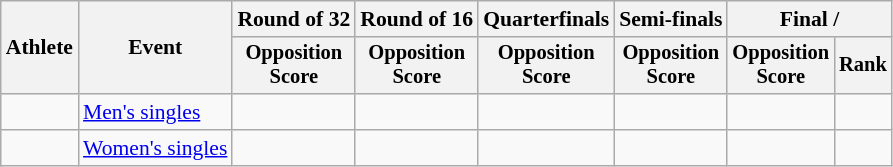<table class="wikitable" style="font-size:90%">
<tr>
<th rowspan=2>Athlete</th>
<th rowspan=2>Event</th>
<th>Round of 32</th>
<th>Round of 16</th>
<th>Quarterfinals</th>
<th>Semi-finals</th>
<th colspan=2>Final / </th>
</tr>
<tr style="font-size:95%">
<th>Opposition<br>Score</th>
<th>Opposition<br>Score</th>
<th>Opposition<br>Score</th>
<th>Opposition<br>Score</th>
<th>Opposition<br>Score</th>
<th>Rank</th>
</tr>
<tr align=center>
<td align=left></td>
<td align=left><a href='#'>Men's singles</a></td>
<td></td>
<td></td>
<td></td>
<td></td>
<td></td>
<td></td>
</tr>
<tr align=center>
<td align=left></td>
<td align=left><a href='#'>Women's singles</a></td>
<td></td>
<td></td>
<td></td>
<td></td>
<td></td>
<td></td>
</tr>
</table>
